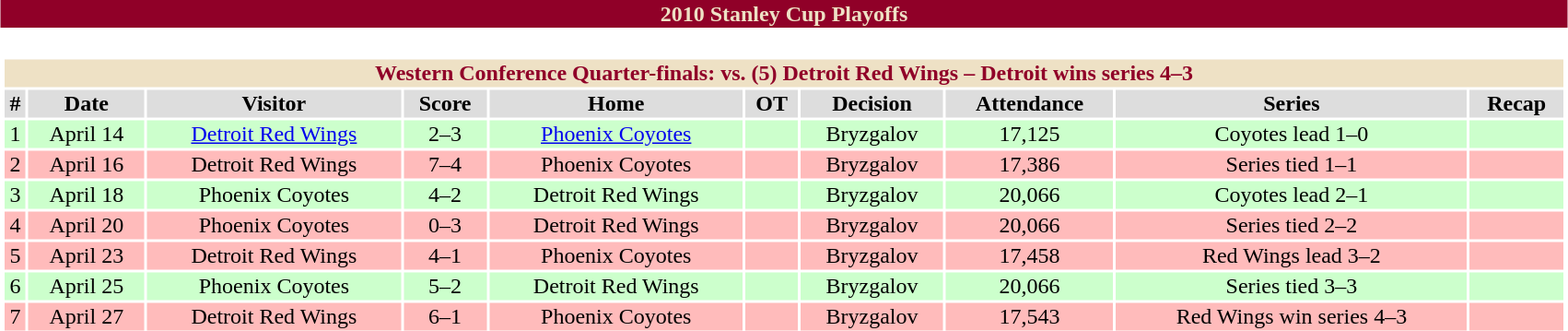<table class="toccolours" width=90% style="clear:both; margin:1.5em auto; text-align:center;">
<tr>
<th colspan=10 style="background:#900028; color:#EEE1C5;">2010 Stanley Cup Playoffs</th>
</tr>
<tr>
<td colspan=10><br><table class="toccolours collapsible" width=100%>
<tr>
<th colspan=10; style="background:#EEE1C5; color:#900028;">Western Conference Quarter-finals: vs. (5) Detroit Red Wings – Detroit wins series 4–3</th>
</tr>
<tr align="center"  bgcolor="#dddddd">
<td><strong>#</strong></td>
<td><strong>Date</strong></td>
<td><strong>Visitor</strong></td>
<td><strong>Score</strong></td>
<td><strong>Home</strong></td>
<td><strong>OT</strong></td>
<td><strong>Decision</strong></td>
<td><strong>Attendance</strong></td>
<td><strong>Series</strong></td>
<td><strong>Recap</strong></td>
</tr>
<tr align=center bgcolor=#ccffcc>
<td>1</td>
<td>April 14</td>
<td><a href='#'>Detroit Red Wings</a></td>
<td>2–3</td>
<td><a href='#'>Phoenix Coyotes</a></td>
<td></td>
<td>Bryzgalov</td>
<td>17,125</td>
<td>Coyotes lead 1–0</td>
<td></td>
</tr>
<tr align="center" bgcolor=#ffbbbb>
<td>2</td>
<td>April 16</td>
<td>Detroit Red Wings</td>
<td>7–4</td>
<td>Phoenix Coyotes</td>
<td></td>
<td>Bryzgalov</td>
<td>17,386</td>
<td>Series tied 1–1</td>
<td></td>
</tr>
<tr align="center" bgcolor=#ccffcc>
<td>3</td>
<td>April 18</td>
<td>Phoenix Coyotes</td>
<td>4–2</td>
<td>Detroit Red Wings</td>
<td></td>
<td>Bryzgalov</td>
<td>20,066</td>
<td>Coyotes lead 2–1</td>
<td></td>
</tr>
<tr align="center" bgcolor=#ffbbbb>
<td>4</td>
<td>April 20</td>
<td>Phoenix Coyotes</td>
<td>0–3</td>
<td>Detroit Red Wings</td>
<td></td>
<td>Bryzgalov</td>
<td>20,066</td>
<td>Series tied 2–2</td>
<td><br></td>
</tr>
<tr align="center" bgcolor=#ffbbbb>
<td>5</td>
<td>April 23</td>
<td>Detroit Red Wings</td>
<td>4–1</td>
<td>Phoenix Coyotes</td>
<td></td>
<td>Bryzgalov</td>
<td>17,458</td>
<td>Red Wings lead 3–2</td>
<td><br></td>
</tr>
<tr align="center" bgcolor=#ccffcc>
<td>6</td>
<td>April 25</td>
<td>Phoenix Coyotes</td>
<td>5–2</td>
<td>Detroit Red Wings</td>
<td></td>
<td>Bryzgalov</td>
<td>20,066</td>
<td>Series tied 3–3</td>
<td><br></td>
</tr>
<tr align="center" bgcolor=#ffbbbb>
<td>7</td>
<td>April 27</td>
<td>Detroit Red Wings</td>
<td>6–1</td>
<td>Phoenix Coyotes</td>
<td></td>
<td>Bryzgalov</td>
<td>17,543</td>
<td>Red Wings win series 4–3</td>
<td><br></td>
</tr>
</table>
</td>
</tr>
</table>
